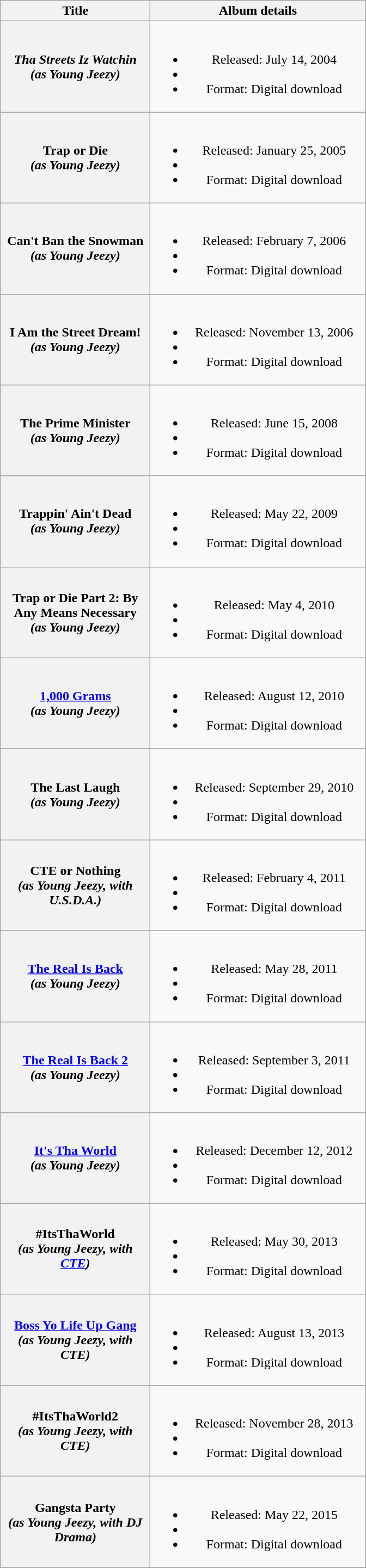<table class="wikitable plainrowheaders" style="text-align:center;">
<tr>
<th scope="col" style="width:11em;">Title</th>
<th scope="col" style="width:16em;">Album details</th>
</tr>
<tr>
<th scope="row"><em>Tha Streets Iz Watchin<strong><br><span>(as Young Jeezy)</span></th>
<td><br><ul><li>Released: July 14, 2004</li><li></li><li>Format: Digital download</li></ul></td>
</tr>
<tr>
<th scope="row"></em>Trap or Die<em><br><span>(as Young Jeezy)</span></th>
<td><br><ul><li>Released: January 25, 2005</li><li></li><li>Format: Digital download</li></ul></td>
</tr>
<tr>
<th scope="row"></em>Can't Ban the Snowman<em><br><span>(as Young Jeezy)</span></th>
<td><br><ul><li>Released: February 7, 2006</li><li></li><li>Format: Digital download</li></ul></td>
</tr>
<tr>
<th scope="row"></em>I Am the Street Dream!<em><br><span>(as Young Jeezy)</span></th>
<td><br><ul><li>Released: November 13, 2006</li><li></li><li>Format: Digital download</li></ul></td>
</tr>
<tr>
<th scope="row"></em>The Prime Minister<em><br><span>(as Young Jeezy)</span></th>
<td><br><ul><li>Released: June 15, 2008</li><li></li><li>Format: Digital download</li></ul></td>
</tr>
<tr>
<th scope="row"></em>Trappin' Ain't Dead<em><br><span>(as Young Jeezy)</span></th>
<td><br><ul><li>Released: May 22, 2009</li><li></li><li>Format: Digital download</li></ul></td>
</tr>
<tr>
<th scope="row"></em>Trap or Die Part 2: By Any Means Necessary<em><br><span>(as Young Jeezy)</span></th>
<td><br><ul><li>Released: May 4, 2010</li><li></li><li>Format: Digital download</li></ul></td>
</tr>
<tr>
<th scope="row"></em><a href='#'>1,000 Grams</a><em><br><span>(as Young Jeezy)</span></th>
<td><br><ul><li>Released: August 12, 2010</li><li></li><li>Format: Digital download</li></ul></td>
</tr>
<tr>
<th scope="row"></em>The Last Laugh<em><br><span>(as Young Jeezy)</span></th>
<td><br><ul><li>Released: September 29, 2010</li><li></li><li>Format: Digital download</li></ul></td>
</tr>
<tr>
<th scope="row"></em>CTE or Nothing<em><br><span>(as Young Jeezy, with U.S.D.A.)</span></th>
<td><br><ul><li>Released: February 4, 2011</li><li></li><li>Format: Digital download</li></ul></td>
</tr>
<tr>
<th scope="row"></em><a href='#'>The Real Is Back</a><em><br><span>(as Young Jeezy)</span></th>
<td><br><ul><li>Released: May 28, 2011</li><li></li><li>Format: Digital download</li></ul></td>
</tr>
<tr>
<th scope="row"></em><a href='#'>The Real Is Back 2</a><em><br><span>(as Young Jeezy)</span></th>
<td><br><ul><li>Released: September 3, 2011</li><li></li><li>Format: Digital download</li></ul></td>
</tr>
<tr>
<th scope="row"></em><a href='#'>It's Tha World</a><em><br><span>(as Young Jeezy)</span></th>
<td><br><ul><li>Released: December 12, 2012</li><li></li><li>Format: Digital download</li></ul></td>
</tr>
<tr>
<th scope="row"></em>#ItsThaWorld<em><br><span>(as Young Jeezy, with <a href='#'>CTE</a>)</span></th>
<td><br><ul><li>Released: May 30, 2013</li><li></li><li>Format: Digital download</li></ul></td>
</tr>
<tr>
<th scope="row"></em><a href='#'>Boss Yo Life Up Gang</a><em><br><span>(as Young Jeezy, with CTE)</span></th>
<td><br><ul><li>Released: August 13, 2013</li><li></li><li>Format: Digital download</li></ul></td>
</tr>
<tr>
<th scope="row"></em>#ItsThaWorld2<em><br><span>(as Young Jeezy, with CTE)</span></th>
<td><br><ul><li>Released: November 28, 2013</li><li></li><li>Format: Digital download</li></ul></td>
</tr>
<tr>
<th scope="row"></em>Gangsta Party<em><br><span>(as Young Jeezy, with DJ Drama)</span></th>
<td><br><ul><li>Released: May 22, 2015</li><li></li><li>Format: Digital download</li></ul></td>
</tr>
<tr>
</tr>
</table>
